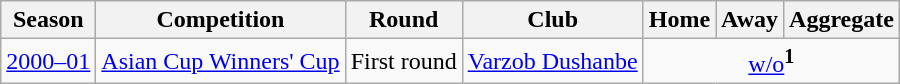<table class="wikitable">
<tr>
<th>Season</th>
<th>Competition</th>
<th>Round</th>
<th>Club</th>
<th>Home</th>
<th>Away</th>
<th>Aggregate</th>
</tr>
<tr>
<td rowspan="1"><a href='#'>2000–01</a></td>
<td rowspan="1"><a href='#'>Asian Cup Winners' Cup</a></td>
<td rowspan="1">First round</td>
<td> <a href='#'>Varzob Dushanbe</a></td>
<td colspan=3; style="text-align:center;"><a href='#'>w/o</a><sup><strong>1</strong></sup></td>
</tr>
</table>
